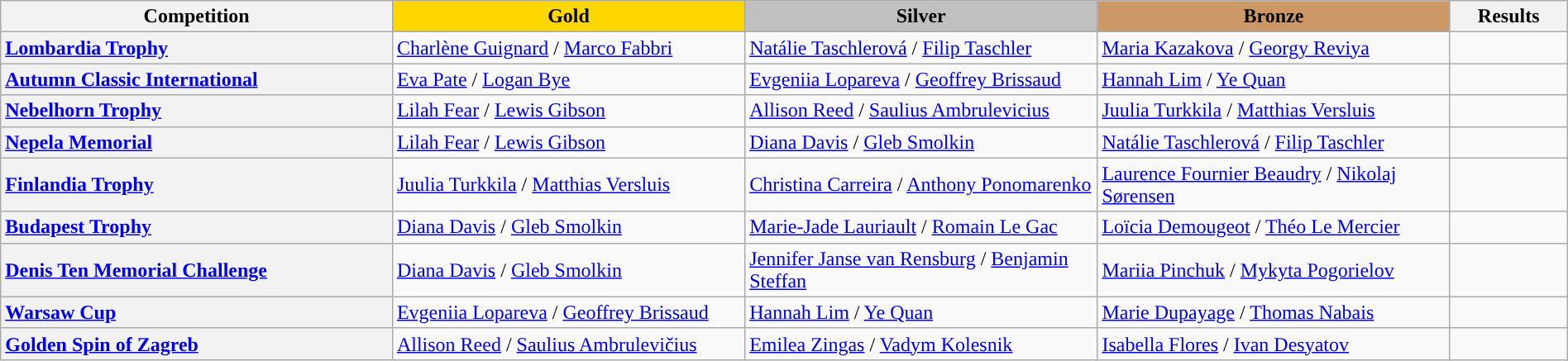<table class="wikitable unsortable" style="text-align:left; width:100%;">
<tr>
<th scope="col" style="text-align:center; width:25%;">Competition</th>
<td scope="col" style="text-align:center; width:22.5%; background:gold"><strong>Gold</strong></td>
<td scope="col" style="text-align:center; width:22.5%; background:silver"><strong>Silver</strong></td>
<td scope="col" style="text-align:center; width:22.5%; background:#c96"><strong>Bronze</strong></td>
<th scope="col" style="text-align:center; width:7.5%;">Results</th>
</tr>
<tr>
<th scope="row" style="text-align:left"> <a href='#'>Lombardia Trophy</a></th>
<td> <a href='#'>Charlène Guignard</a> / <a href='#'>Marco Fabbri</a></td>
<td> <a href='#'>Natálie Taschlerová</a> / <a href='#'>Filip Taschler</a></td>
<td> <a href='#'>Maria Kazakova</a> / <a href='#'>Georgy Reviya</a></td>
<td></td>
</tr>
<tr>
<th scope="row" style="text-align:left"> <a href='#'>Autumn Classic International</a></th>
<td> <a href='#'>Eva Pate</a> / <a href='#'>Logan Bye</a></td>
<td> <a href='#'>Evgeniia Lopareva</a> / <a href='#'>Geoffrey Brissaud</a></td>
<td> <a href='#'>Hannah Lim</a> / <a href='#'>Ye Quan</a></td>
<td></td>
</tr>
<tr>
<th scope="row" style="text-align:left"> <a href='#'>Nebelhorn Trophy</a></th>
<td> <a href='#'>Lilah Fear</a> / <a href='#'>Lewis Gibson</a></td>
<td> <a href='#'>Allison Reed</a> / <a href='#'>Saulius Ambrulevicius</a></td>
<td> <a href='#'>Juulia Turkkila</a> / <a href='#'>Matthias Versluis</a></td>
<td></td>
</tr>
<tr>
<th scope="row" style="text-align:left"> <a href='#'>Nepela Memorial</a></th>
<td> <a href='#'>Lilah Fear</a> / <a href='#'>Lewis Gibson</a></td>
<td> <a href='#'>Diana Davis</a> / <a href='#'>Gleb Smolkin</a></td>
<td> <a href='#'>Natálie Taschlerová</a> / <a href='#'>Filip Taschler</a></td>
<td></td>
</tr>
<tr>
<th scope="row" style="text-align:left"> <a href='#'>Finlandia Trophy</a></th>
<td> <a href='#'>Juulia Turkkila</a> / <a href='#'>Matthias Versluis</a></td>
<td> <a href='#'>Christina Carreira</a> / <a href='#'>Anthony Ponomarenko</a></td>
<td> <a href='#'>Laurence Fournier Beaudry</a> / <a href='#'>Nikolaj Sørensen</a></td>
<td></td>
</tr>
<tr>
<th scope="row" style="text-align:left"> <a href='#'>Budapest Trophy</a></th>
<td> <a href='#'>Diana Davis</a> / <a href='#'>Gleb Smolkin</a></td>
<td> <a href='#'>Marie-Jade Lauriault</a> / <a href='#'>Romain Le Gac</a></td>
<td> <a href='#'>Loïcia Demougeot</a> / <a href='#'>Théo Le Mercier</a></td>
<td></td>
</tr>
<tr>
<th scope="row" style="text-align:left"> <a href='#'>Denis Ten Memorial Challenge</a></th>
<td> <a href='#'>Diana Davis</a> / <a href='#'>Gleb Smolkin</a></td>
<td> <a href='#'>Jennifer Janse van Rensburg</a> / <a href='#'>Benjamin Steffan</a></td>
<td> <a href='#'>Mariia Pinchuk</a> / <a href='#'>Mykyta Pogorielov</a></td>
<td></td>
</tr>
<tr>
<th scope="row" style="text-align:left"> <a href='#'>Warsaw Cup</a></th>
<td> <a href='#'>Evgeniia Lopareva</a> / <a href='#'>Geoffrey Brissaud</a></td>
<td> <a href='#'>Hannah Lim</a> / <a href='#'>Ye Quan</a></td>
<td> <a href='#'>Marie Dupayage</a> / <a href='#'>Thomas Nabais</a></td>
<td></td>
</tr>
<tr>
<th scope="row" style="text-align:left"> <a href='#'>Golden Spin of Zagreb</a></th>
<td> <a href='#'>Allison Reed</a> / <a href='#'>Saulius Ambrulevičius</a></td>
<td> <a href='#'>Emilea Zingas</a> / <a href='#'>Vadym Kolesnik</a></td>
<td> <a href='#'>Isabella Flores</a> / <a href='#'>Ivan Desyatov</a></td>
<td></td>
</tr>
</table>
